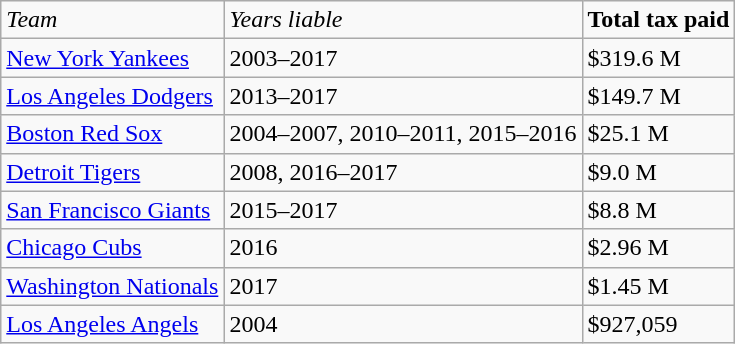<table class="wikitable">
<tr>
<td><em>Team</em></td>
<td><em>Years liable</em></td>
<td><strong>Total tax paid</strong></td>
</tr>
<tr>
<td><a href='#'>New York Yankees</a></td>
<td>2003–2017</td>
<td>$319.6 M</td>
</tr>
<tr>
<td><a href='#'>Los Angeles Dodgers</a></td>
<td>2013–2017</td>
<td>$149.7 M</td>
</tr>
<tr>
<td><a href='#'>Boston Red Sox</a></td>
<td>2004–2007, 2010–2011, 2015–2016</td>
<td>$25.1 M</td>
</tr>
<tr>
<td><a href='#'>Detroit Tigers</a></td>
<td>2008, 2016–2017</td>
<td>$9.0 M</td>
</tr>
<tr>
<td><a href='#'>San Francisco Giants</a></td>
<td>2015–2017</td>
<td>$8.8 M</td>
</tr>
<tr>
<td><a href='#'>Chicago Cubs</a></td>
<td>2016</td>
<td>$2.96 M</td>
</tr>
<tr>
<td><a href='#'>Washington Nationals</a></td>
<td>2017</td>
<td>$1.45 M</td>
</tr>
<tr>
<td><a href='#'>Los Angeles Angels</a></td>
<td>2004</td>
<td>$927,059</td>
</tr>
</table>
